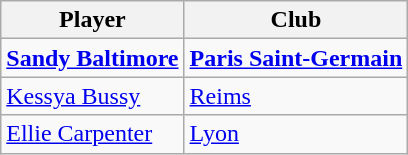<table class="wikitable">
<tr>
<th>Player</th>
<th>Club</th>
</tr>
<tr>
<td> <strong><a href='#'>Sandy Baltimore</a></strong></td>
<td><strong><a href='#'>Paris Saint-Germain</a></strong></td>
</tr>
<tr>
<td> <a href='#'>Kessya Bussy</a></td>
<td><a href='#'>Reims</a></td>
</tr>
<tr>
<td> <a href='#'>Ellie Carpenter</a></td>
<td><a href='#'>Lyon</a></td>
</tr>
</table>
